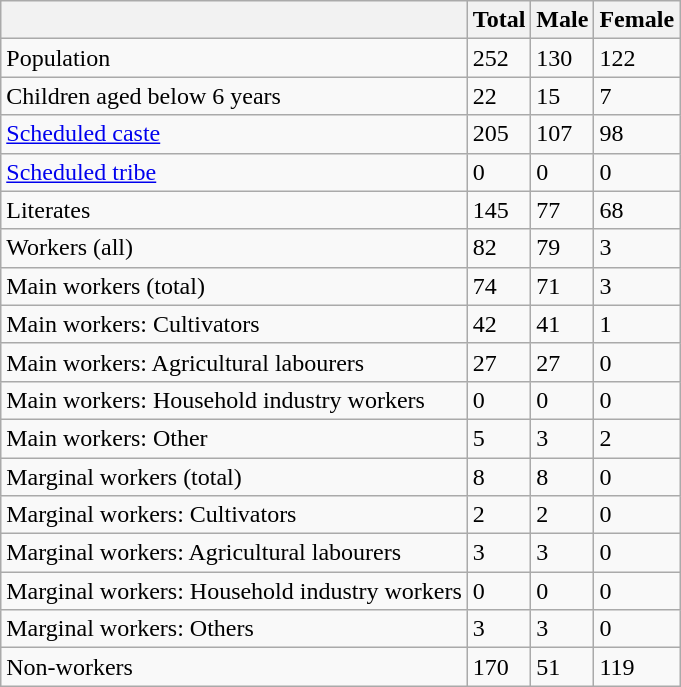<table class="wikitable sortable">
<tr>
<th></th>
<th>Total</th>
<th>Male</th>
<th>Female</th>
</tr>
<tr>
<td>Population</td>
<td>252</td>
<td>130</td>
<td>122</td>
</tr>
<tr>
<td>Children aged below 6 years</td>
<td>22</td>
<td>15</td>
<td>7</td>
</tr>
<tr>
<td><a href='#'>Scheduled caste</a></td>
<td>205</td>
<td>107</td>
<td>98</td>
</tr>
<tr>
<td><a href='#'>Scheduled tribe</a></td>
<td>0</td>
<td>0</td>
<td>0</td>
</tr>
<tr>
<td>Literates</td>
<td>145</td>
<td>77</td>
<td>68</td>
</tr>
<tr>
<td>Workers (all)</td>
<td>82</td>
<td>79</td>
<td>3</td>
</tr>
<tr>
<td>Main workers (total)</td>
<td>74</td>
<td>71</td>
<td>3</td>
</tr>
<tr>
<td>Main workers: Cultivators</td>
<td>42</td>
<td>41</td>
<td>1</td>
</tr>
<tr>
<td>Main workers: Agricultural labourers</td>
<td>27</td>
<td>27</td>
<td>0</td>
</tr>
<tr>
<td>Main workers: Household industry workers</td>
<td>0</td>
<td>0</td>
<td>0</td>
</tr>
<tr>
<td>Main workers: Other</td>
<td>5</td>
<td>3</td>
<td>2</td>
</tr>
<tr>
<td>Marginal workers (total)</td>
<td>8</td>
<td>8</td>
<td>0</td>
</tr>
<tr>
<td>Marginal workers: Cultivators</td>
<td>2</td>
<td>2</td>
<td>0</td>
</tr>
<tr>
<td>Marginal workers: Agricultural labourers</td>
<td>3</td>
<td>3</td>
<td>0</td>
</tr>
<tr>
<td>Marginal workers: Household industry workers</td>
<td>0</td>
<td>0</td>
<td>0</td>
</tr>
<tr>
<td>Marginal workers: Others</td>
<td>3</td>
<td>3</td>
<td>0</td>
</tr>
<tr>
<td>Non-workers</td>
<td>170</td>
<td>51</td>
<td>119</td>
</tr>
</table>
